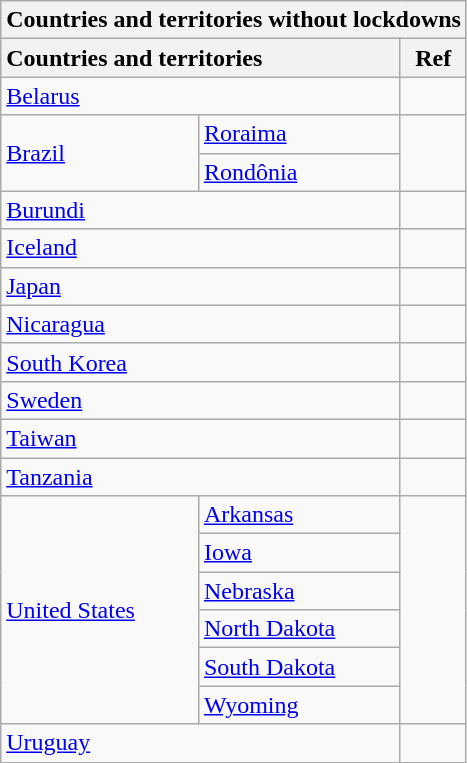<table class="wikitable sortable mw-collapsible">
<tr>
<th colspan=3>Countries and territories without lockdowns</th>
</tr>
<tr>
<th colspan=2 style="text-align:left;">Countries and territories</th>
<th>Ref</th>
</tr>
<tr>
<td colspan="2" style="text-align:left;"> <a href='#'>Belarus</a></td>
<td></td>
</tr>
<tr>
<td rowspan="2" style="text-align:left;"> <a href='#'>Brazil</a></td>
<td style="text-align:left"><a href='#'>Roraima</a></td>
<td rowspan="2" style="text-align:left"></td>
</tr>
<tr>
<td style="text-align:left"><a href='#'>Rondônia</a></td>
</tr>
<tr>
<td colspan="2" style="text-align:left;"> <a href='#'>Burundi</a></td>
<td></td>
</tr>
<tr>
<td colspan=2 style="text-align:left;"> <a href='#'>Iceland</a></td>
<td></td>
</tr>
<tr>
<td colspan=2 style="text-align:left;"> <a href='#'>Japan</a></td>
<td></td>
</tr>
<tr>
<td colspan="2" style="text-align:left;"> <a href='#'>Nicaragua</a></td>
<td></td>
</tr>
<tr>
<td colspan="2" style="text-align:left;"> <a href='#'>South Korea</a></td>
<td></td>
</tr>
<tr>
<td colspan="2" style="text-align:left;"> <a href='#'>Sweden</a></td>
<td></td>
</tr>
<tr>
<td colspan="2" style="text-align:left;"> <a href='#'>Taiwan</a></td>
<td></td>
</tr>
<tr>
<td colspan=2 style="text-align:left;"> <a href='#'>Tanzania</a></td>
<td></td>
</tr>
<tr>
<td rowspan=6 style="text-align:left;"> <a href='#'>United States</a></td>
<td style="text-align:left"><a href='#'>Arkansas</a></td>
<td rowspan=6 style="text-align:left"></td>
</tr>
<tr>
<td style="text-align:left"><a href='#'>Iowa</a></td>
</tr>
<tr>
<td style="text-align:left"><a href='#'>Nebraska</a></td>
</tr>
<tr>
<td style="text-align:left"><a href='#'>North Dakota</a></td>
</tr>
<tr>
<td style="text-align:left"><a href='#'>South Dakota</a></td>
</tr>
<tr>
<td style="text-align:left"><a href='#'>Wyoming</a></td>
</tr>
<tr>
<td colspan="2"> <a href='#'>Uruguay</a></td>
<td></td>
</tr>
</table>
